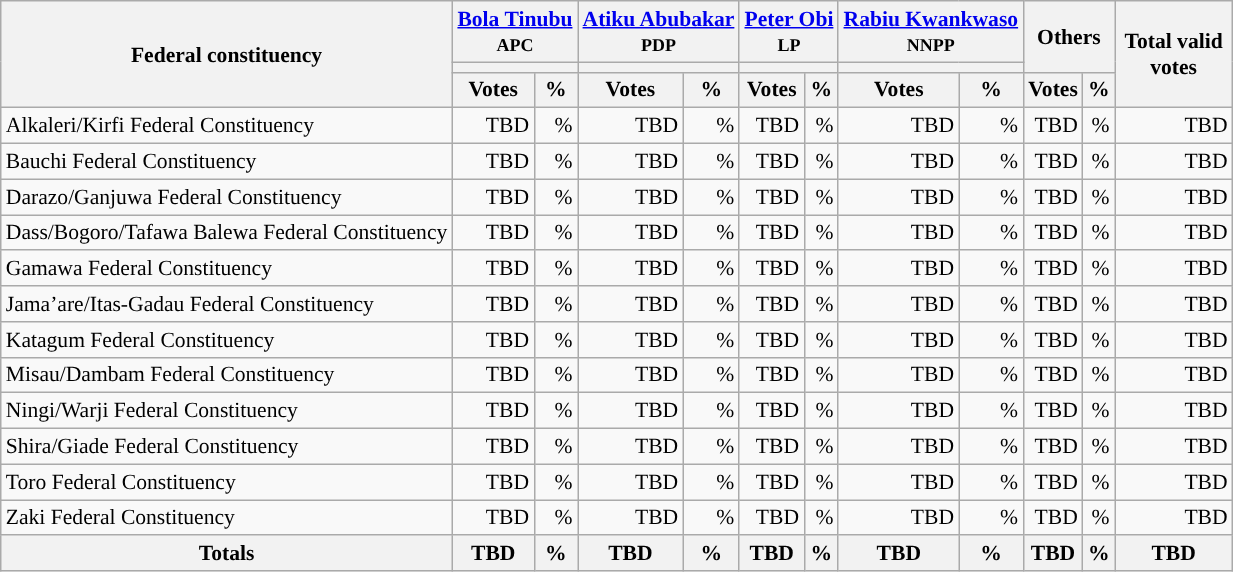<table class="wikitable sortable" style="text-align:right; font-size:90%">
<tr>
<th rowspan="3" style="max-width:7.5em;">Federal constituency</th>
<th colspan="2"><a href='#'>Bola Tinubu</a><br><small>APC</small></th>
<th colspan="2"><a href='#'>Atiku Abubakar</a><br><small>PDP</small></th>
<th colspan="2"><a href='#'>Peter Obi</a><br><small>LP</small></th>
<th colspan="2"><a href='#'>Rabiu Kwankwaso</a><br><small>NNPP</small></th>
<th colspan="2" rowspan="2">Others</th>
<th rowspan="3" style="max-width:5em;">Total valid votes</th>
</tr>
<tr>
<th colspan=2 style="background-color:"></th>
<th colspan=2 style="background-color:"></th>
<th colspan=2 style="background-color:"></th>
<th colspan=2 style="background-color:"></th>
</tr>
<tr>
<th>Votes</th>
<th>%</th>
<th>Votes</th>
<th>%</th>
<th>Votes</th>
<th>%</th>
<th>Votes</th>
<th>%</th>
<th>Votes</th>
<th>%</th>
</tr>
<tr style="background-color:#">
<td style="text-align:left;">Alkaleri/Kirfi Federal Constituency</td>
<td>TBD</td>
<td>%</td>
<td>TBD</td>
<td>%</td>
<td>TBD</td>
<td>%</td>
<td>TBD</td>
<td>%</td>
<td>TBD</td>
<td>%</td>
<td>TBD</td>
</tr>
<tr style="background-color:#">
<td style="text-align:left;">Bauchi Federal Constituency</td>
<td>TBD</td>
<td>%</td>
<td>TBD</td>
<td>%</td>
<td>TBD</td>
<td>%</td>
<td>TBD</td>
<td>%</td>
<td>TBD</td>
<td>%</td>
<td>TBD</td>
</tr>
<tr style="background-color:#">
<td style="text-align:left;">Darazo/Ganjuwa Federal Constituency</td>
<td>TBD</td>
<td>%</td>
<td>TBD</td>
<td>%</td>
<td>TBD</td>
<td>%</td>
<td>TBD</td>
<td>%</td>
<td>TBD</td>
<td>%</td>
<td>TBD</td>
</tr>
<tr style="background-color:#">
<td style="text-align:left;">Dass/Bogoro/Tafawa Balewa Federal Constituency</td>
<td>TBD</td>
<td>%</td>
<td>TBD</td>
<td>%</td>
<td>TBD</td>
<td>%</td>
<td>TBD</td>
<td>%</td>
<td>TBD</td>
<td>%</td>
<td>TBD</td>
</tr>
<tr style="background-color:#">
<td style="text-align:left;">Gamawa Federal Constituency</td>
<td>TBD</td>
<td>%</td>
<td>TBD</td>
<td>%</td>
<td>TBD</td>
<td>%</td>
<td>TBD</td>
<td>%</td>
<td>TBD</td>
<td>%</td>
<td>TBD</td>
</tr>
<tr style="background-color:#">
<td style="text-align:left;">Jama’are/Itas-Gadau Federal Constituency</td>
<td>TBD</td>
<td>%</td>
<td>TBD</td>
<td>%</td>
<td>TBD</td>
<td>%</td>
<td>TBD</td>
<td>%</td>
<td>TBD</td>
<td>%</td>
<td>TBD</td>
</tr>
<tr style="background-color:#">
<td style="text-align:left;">Katagum Federal Constituency</td>
<td>TBD</td>
<td>%</td>
<td>TBD</td>
<td>%</td>
<td>TBD</td>
<td>%</td>
<td>TBD</td>
<td>%</td>
<td>TBD</td>
<td>%</td>
<td>TBD</td>
</tr>
<tr style="background-color:#">
<td style="text-align:left;">Misau/Dambam Federal Constituency</td>
<td>TBD</td>
<td>%</td>
<td>TBD</td>
<td>%</td>
<td>TBD</td>
<td>%</td>
<td>TBD</td>
<td>%</td>
<td>TBD</td>
<td>%</td>
<td>TBD</td>
</tr>
<tr style="background-color:#">
<td style="text-align:left;">Ningi/Warji Federal Constituency</td>
<td>TBD</td>
<td>%</td>
<td>TBD</td>
<td>%</td>
<td>TBD</td>
<td>%</td>
<td>TBD</td>
<td>%</td>
<td>TBD</td>
<td>%</td>
<td>TBD</td>
</tr>
<tr style="background-color:#">
<td style="text-align:left;">Shira/Giade Federal Constituency</td>
<td>TBD</td>
<td>%</td>
<td>TBD</td>
<td>%</td>
<td>TBD</td>
<td>%</td>
<td>TBD</td>
<td>%</td>
<td>TBD</td>
<td>%</td>
<td>TBD</td>
</tr>
<tr style="background-color:#">
<td style="text-align:left;">Toro Federal Constituency</td>
<td>TBD</td>
<td>%</td>
<td>TBD</td>
<td>%</td>
<td>TBD</td>
<td>%</td>
<td>TBD</td>
<td>%</td>
<td>TBD</td>
<td>%</td>
<td>TBD</td>
</tr>
<tr style="background-color:#">
<td style="text-align:left;">Zaki Federal Constituency</td>
<td>TBD</td>
<td>%</td>
<td>TBD</td>
<td>%</td>
<td>TBD</td>
<td>%</td>
<td>TBD</td>
<td>%</td>
<td>TBD</td>
<td>%</td>
<td>TBD</td>
</tr>
<tr>
<th>Totals</th>
<th>TBD</th>
<th>%</th>
<th>TBD</th>
<th>%</th>
<th>TBD</th>
<th>%</th>
<th>TBD</th>
<th>%</th>
<th>TBD</th>
<th>%</th>
<th>TBD</th>
</tr>
</table>
